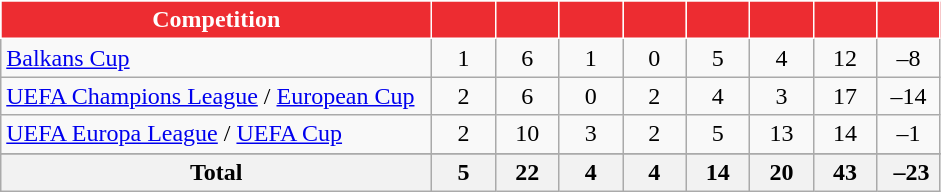<table class="wikitable" style="text-align: center;">
<tr>
<th width="280" style="background:#ed2c31;color:#fefefe;border:1px solid #fefefe;">Competition</th>
<th width="35" style="background:#ed2c31;color:#fefefe;border:1px solid #fefefe;"></th>
<th width="35" style="background:#ed2c31;color:#fefefe;border:1px solid #fefefe;"></th>
<th width="35" style="background:#ed2c31;color:#fefefe;border:1px solid #fefefe;"></th>
<th width="35" style="background:#ed2c31;color:#fefefe;border:1px solid #fefefe;"></th>
<th width="35" style="background:#ed2c31;color:#fefefe;border:1px solid #fefefe;"></th>
<th width="35" style="background:#ed2c31;color:#fefefe;border:1px solid #fefefe;"></th>
<th width="35" style="background:#ed2c31;color:#fefefe;border:1px solid #fefefe;"></th>
<th width="35" style="background:#ed2c31;color:#fefefe;border:1px solid #fefefe;"></th>
</tr>
<tr>
<td align=left><a href='#'>Balkans Cup</a></td>
<td>1</td>
<td>6</td>
<td>1</td>
<td>0</td>
<td>5</td>
<td>4</td>
<td>12</td>
<td>–8</td>
</tr>
<tr>
<td align=left><a href='#'>UEFA Champions League</a> / <a href='#'>European Cup</a></td>
<td>2</td>
<td>6</td>
<td>0</td>
<td>2</td>
<td>4</td>
<td>3</td>
<td>17</td>
<td>–14</td>
</tr>
<tr>
<td align=left><a href='#'>UEFA Europa League</a> / <a href='#'>UEFA Cup</a></td>
<td>2</td>
<td>10</td>
<td>3</td>
<td>2</td>
<td>5</td>
<td>13</td>
<td>14</td>
<td>–1</td>
</tr>
<tr>
</tr>
<tr class="sortbottom">
<th>Total</th>
<th>5</th>
<th>22</th>
<th>4</th>
<th>4</th>
<th>14</th>
<th>20</th>
<th>43</th>
<th> –23</th>
</tr>
</table>
